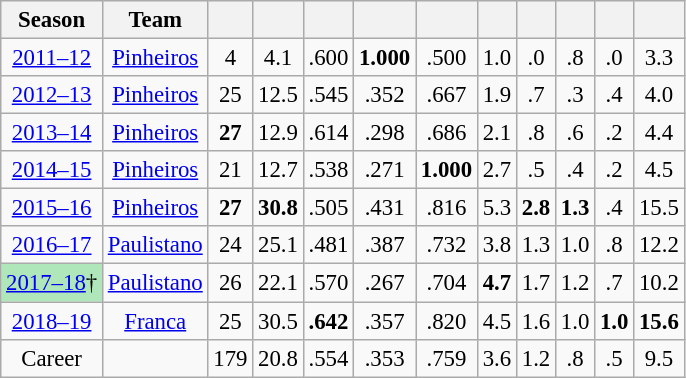<table class="wikitable sortable" style="font-size:95%; text-align:center;">
<tr>
<th>Season</th>
<th>Team</th>
<th></th>
<th></th>
<th></th>
<th></th>
<th></th>
<th></th>
<th></th>
<th></th>
<th></th>
<th></th>
</tr>
<tr>
<td><a href='#'>2011–12</a></td>
<td><a href='#'>Pinheiros</a></td>
<td>4</td>
<td>4.1</td>
<td>.600</td>
<td><strong>1.000</strong></td>
<td>.500</td>
<td>1.0</td>
<td>.0</td>
<td>.8</td>
<td>.0</td>
<td>3.3</td>
</tr>
<tr>
<td><a href='#'>2012–13</a></td>
<td><a href='#'>Pinheiros</a></td>
<td>25</td>
<td>12.5</td>
<td>.545</td>
<td>.352</td>
<td>.667</td>
<td>1.9</td>
<td>.7</td>
<td>.3</td>
<td>.4</td>
<td>4.0</td>
</tr>
<tr>
<td><a href='#'>2013–14</a></td>
<td><a href='#'>Pinheiros</a></td>
<td><strong>27</strong></td>
<td>12.9</td>
<td>.614</td>
<td>.298</td>
<td>.686</td>
<td>2.1</td>
<td>.8</td>
<td>.6</td>
<td>.2</td>
<td>4.4</td>
</tr>
<tr>
<td><a href='#'>2014–15</a></td>
<td><a href='#'>Pinheiros</a></td>
<td>21</td>
<td>12.7</td>
<td>.538</td>
<td>.271</td>
<td><strong>1.000</strong></td>
<td>2.7</td>
<td>.5</td>
<td>.4</td>
<td>.2</td>
<td>4.5</td>
</tr>
<tr>
<td><a href='#'>2015–16</a></td>
<td><a href='#'>Pinheiros</a></td>
<td><strong>27</strong></td>
<td><strong>30.8</strong></td>
<td>.505</td>
<td>.431</td>
<td>.816</td>
<td>5.3</td>
<td><strong>2.8</strong></td>
<td><strong>1.3</strong></td>
<td>.4</td>
<td>15.5</td>
</tr>
<tr>
<td><a href='#'>2016–17</a></td>
<td><a href='#'>Paulistano</a></td>
<td>24</td>
<td>25.1</td>
<td>.481</td>
<td>.387</td>
<td>.732</td>
<td>3.8</td>
<td>1.3</td>
<td>1.0</td>
<td>.8</td>
<td>12.2</td>
</tr>
<tr>
<td style="text-align:center;background:#afe6ba;"><a href='#'>2017–18</a>†</td>
<td><a href='#'>Paulistano</a></td>
<td>26</td>
<td>22.1</td>
<td>.570</td>
<td>.267</td>
<td>.704</td>
<td><strong>4.7</strong></td>
<td>1.7</td>
<td>1.2</td>
<td>.7</td>
<td>10.2</td>
</tr>
<tr>
<td><a href='#'>2018–19</a></td>
<td><a href='#'>Franca</a></td>
<td>25</td>
<td>30.5</td>
<td><strong>.642</strong></td>
<td>.357</td>
<td>.820</td>
<td>4.5</td>
<td>1.6</td>
<td>1.0</td>
<td><strong>1.0</strong></td>
<td><strong>15.6</strong></td>
</tr>
<tr>
<td>Career</td>
<td></td>
<td>179</td>
<td>20.8</td>
<td>.554</td>
<td>.353</td>
<td>.759</td>
<td>3.6</td>
<td>1.2</td>
<td>.8</td>
<td>.5</td>
<td>9.5</td>
</tr>
</table>
